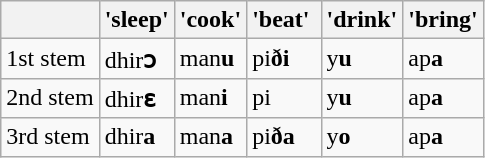<table class="wikitable">
<tr>
<th></th>
<th>'sleep'</th>
<th>'cook'</th>
<th>'beat' </th>
<th>'drink'</th>
<th>'bring'</th>
</tr>
<tr>
<td>1st stem</td>
<td>dhir<strong>ɔ</strong></td>
<td>man<strong>u</strong></td>
<td>pi<strong>ði</strong></td>
<td>y<strong>u</strong></td>
<td>ap<strong>a</strong></td>
</tr>
<tr>
<td>2nd stem</td>
<td>dhir<strong>ɛ</strong></td>
<td>man<strong>i</strong></td>
<td>pi</td>
<td>y<strong>u</strong></td>
<td>ap<strong>a</strong></td>
</tr>
<tr>
<td>3rd stem</td>
<td>dhir<strong>a</strong></td>
<td>man<strong>a</strong></td>
<td>pi<strong>ða</strong></td>
<td>y<strong>o</strong></td>
<td>ap<strong>a</strong></td>
</tr>
</table>
